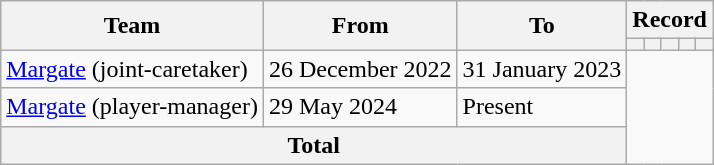<table class=wikitable style=text-align:center>
<tr>
<th rowspan=2>Team</th>
<th rowspan=2>From</th>
<th rowspan=2>To</th>
<th colspan=5>Record</th>
</tr>
<tr>
<th></th>
<th></th>
<th></th>
<th></th>
<th></th>
</tr>
<tr>
<td align=left><a href='#'>Margate</a> (joint-caretaker)</td>
<td align=left>26 December 2022</td>
<td align=left>31 January 2023<br></td>
</tr>
<tr>
<td align=left><a href='#'>Margate</a> (player-manager)</td>
<td align=left>29 May 2024</td>
<td align=left>Present<br></td>
</tr>
<tr>
<th colspan=3>Total<br></th>
</tr>
</table>
